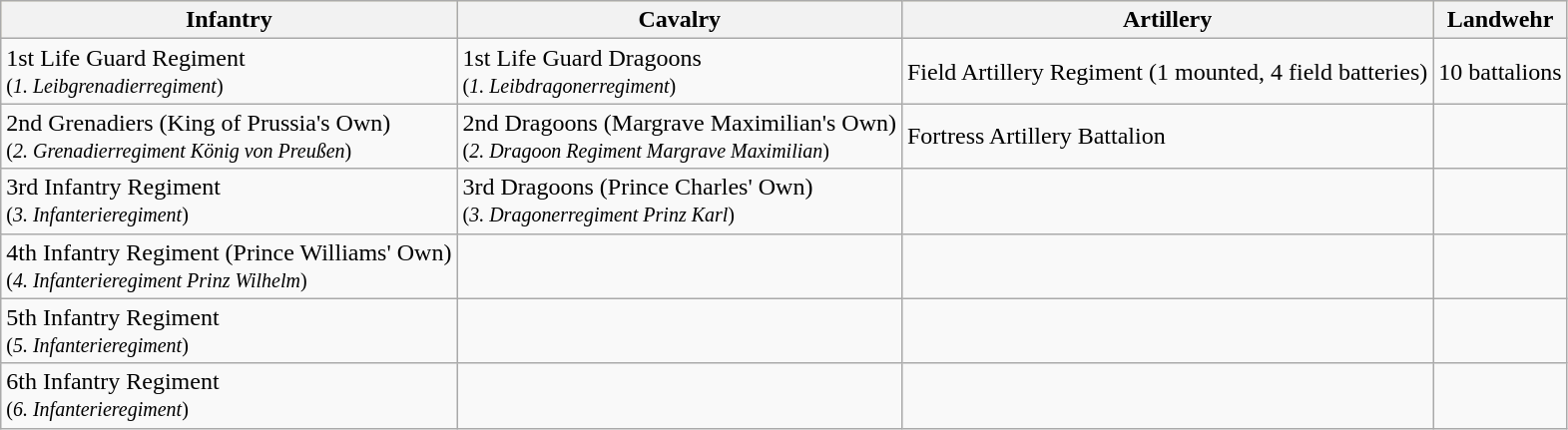<table class="wikitable">
<tr style="background:#FFF1C1; text-align:center;">
<th>Infantry</th>
<th>Cavalry</th>
<th>Artillery</th>
<th>Landwehr</th>
</tr>
<tr>
<td>1st Life Guard Regiment<br><small>(<em>1. Leibgrenadierregiment</em>)</small></td>
<td>1st Life Guard Dragoons<br><small>(<em>1. Leibdragonerregiment</em>)</small></td>
<td>Field Artillery Regiment (1 mounted, 4 field batteries)</td>
<td>10 battalions</td>
</tr>
<tr>
<td>2nd Grenadiers (King of Prussia's Own)<br><small>(<em>2. Grenadierregiment König von Preußen</em>)</small></td>
<td>2nd Dragoons (Margrave Maximilian's Own)<br><small>(<em>2. Dragoon Regiment Margrave Maximilian</em>)</small></td>
<td>Fortress Artillery Battalion</td>
<td></td>
</tr>
<tr>
<td>3rd Infantry Regiment<br><small>(<em>3. Infanterieregiment</em>)</small></td>
<td>3rd Dragoons (Prince Charles' Own)<br><small>(<em>3. Dragonerregiment Prinz Karl</em>)</small></td>
<td></td>
<td></td>
</tr>
<tr>
<td>4th Infantry Regiment (Prince Williams' Own)<br><small>(<em>4. Infanterieregiment Prinz Wilhelm</em>)</small></td>
<td></td>
<td></td>
<td></td>
</tr>
<tr>
<td>5th Infantry Regiment<br><small>(<em>5. Infanterieregiment</em>)</small></td>
<td></td>
<td></td>
<td></td>
</tr>
<tr>
<td>6th Infantry Regiment<br><small>(<em>6. Infanterieregiment</em>)</small></td>
<td></td>
<td></td>
<td></td>
</tr>
</table>
